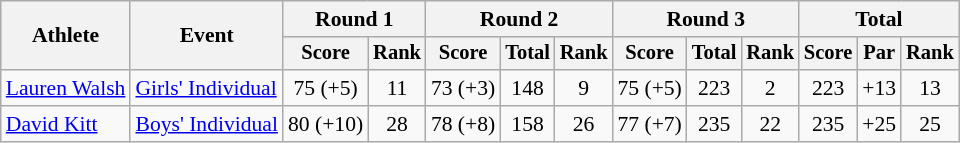<table class="wikitable" style="font-size:90%">
<tr>
<th rowspan="2">Athlete</th>
<th rowspan="2">Event</th>
<th colspan="2">Round 1</th>
<th colspan="3">Round 2</th>
<th colspan="3">Round 3</th>
<th colspan="3">Total</th>
</tr>
<tr style="font-size:95%">
<th>Score</th>
<th>Rank</th>
<th>Score</th>
<th>Total</th>
<th>Rank</th>
<th>Score</th>
<th>Total</th>
<th>Rank</th>
<th>Score</th>
<th>Par</th>
<th>Rank</th>
</tr>
<tr align=center>
<td align=left><a href='#'>Lauren Walsh</a></td>
<td align=left><a href='#'>Girls' Individual</a></td>
<td>75 (+5)</td>
<td>11</td>
<td>73 (+3)</td>
<td>148</td>
<td>9</td>
<td>75 (+5)</td>
<td>223</td>
<td>2</td>
<td>223</td>
<td>+13</td>
<td>13</td>
</tr>
<tr align=center>
<td align=left><a href='#'>David Kitt</a></td>
<td align=left><a href='#'>Boys' Individual</a></td>
<td>80 (+10)</td>
<td>28</td>
<td>78 (+8)</td>
<td>158</td>
<td>26</td>
<td>77 (+7)</td>
<td>235</td>
<td>22</td>
<td>235</td>
<td>+25</td>
<td>25</td>
</tr>
</table>
